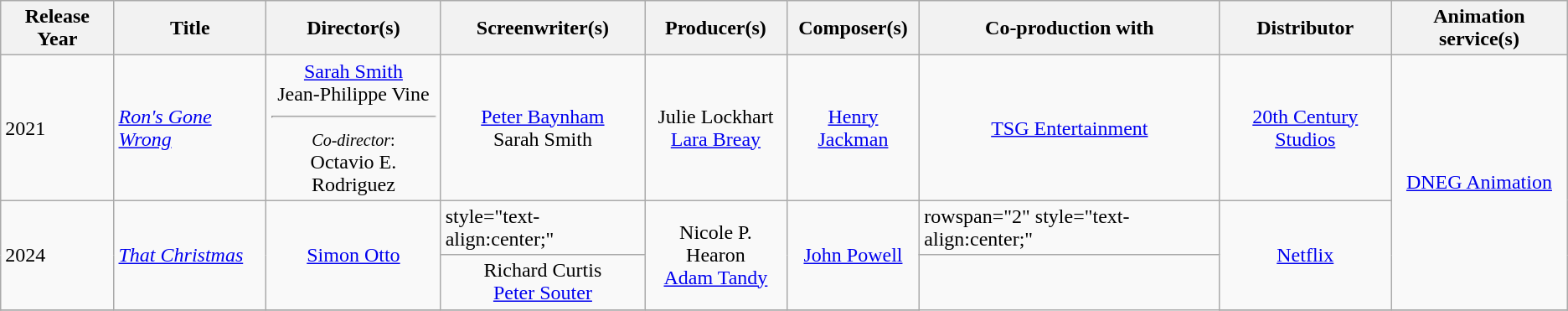<table class="wikitable">
<tr>
<th>Release Year</th>
<th>Title</th>
<th>Director(s)</th>
<th>Screenwriter(s)</th>
<th>Producer(s)</th>
<th>Composer(s)</th>
<th>Co-production with</th>
<th>Distributor</th>
<th>Animation service(s)</th>
</tr>
<tr>
<td>2021</td>
<td><em><a href='#'>Ron's Gone Wrong</a></em></td>
<td style="text-align:center;"><a href='#'>Sarah Smith</a><br>Jean-Philippe Vine<hr><small><em>Co-director</em>:</small><br> Octavio E. Rodriguez</td>
<td style="text-align:center;"><a href='#'>Peter Baynham</a><br>Sarah Smith</td>
<td style="text-align:center;">Julie Lockhart<br><a href='#'>Lara Breay</a></td>
<td style="text-align:center;"><a href='#'>Henry Jackman</a></td>
<td style="text-align:center;"><a href='#'>TSG Entertainment</a></td>
<td style="text-align:center;"><a href='#'>20th Century Studios</a></td>
<td rowspan="3" style="text-align:center;"><a href='#'>DNEG Animation</a></td>
</tr>
<tr>
<td rowspan="2">2024</td>
<td rowspan="2"><em><a href='#'>That Christmas</a></em></td>
<td rowspan="2" style="text-align:center;"><a href='#'>Simon Otto</a></td>
<td>style="text-align:center;" </td>
<td rowspan="2" style="text-align:center;">Nicole P. Hearon<br><a href='#'>Adam Tandy</a></td>
<td rowspan="2" style="text-align:center;"><a href='#'>John Powell</a></td>
<td>rowspan="2" style="text-align:center;" </td>
<td rowspan="2" style="text-align:center;"><a href='#'>Netflix</a></td>
</tr>
<tr>
<td style="text-align:center;">Richard Curtis<br><a href='#'>Peter Souter</a></td>
</tr>
<tr>
</tr>
</table>
